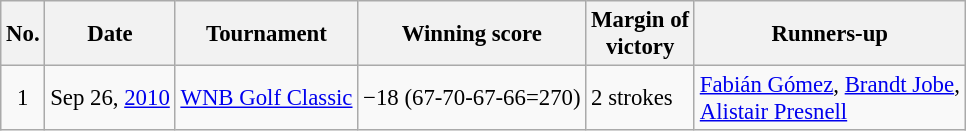<table class="wikitable" style="font-size:95%;">
<tr>
<th>No.</th>
<th>Date</th>
<th>Tournament</th>
<th>Winning score</th>
<th>Margin of<br>victory</th>
<th>Runners-up</th>
</tr>
<tr>
<td align=center>1</td>
<td align=right>Sep 26, <a href='#'>2010</a></td>
<td><a href='#'>WNB Golf Classic</a></td>
<td>−18 (67-70-67-66=270)</td>
<td>2 strokes</td>
<td> <a href='#'>Fabián Gómez</a>,  <a href='#'>Brandt Jobe</a>,<br> <a href='#'>Alistair Presnell</a></td>
</tr>
</table>
